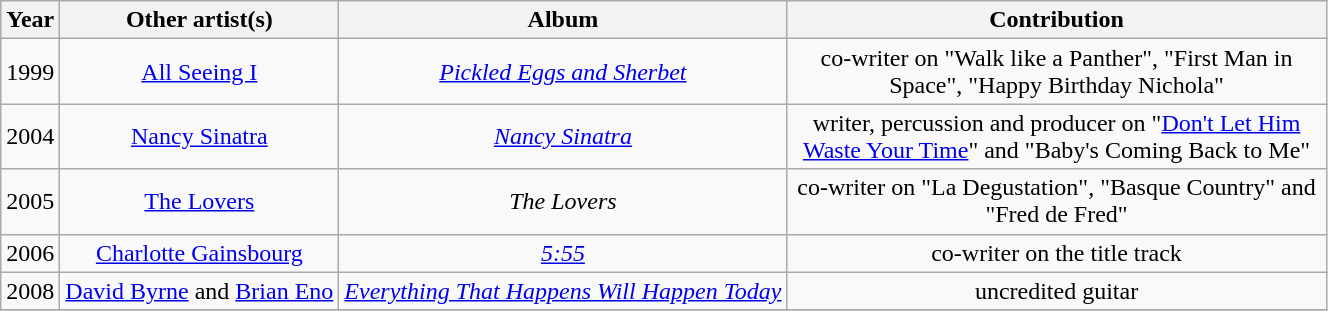<table class="wikitable plainrowheaders" style="text-align:center;" border="1">
<tr>
<th scope="col">Year</th>
<th scope="col">Other artist(s)</th>
<th scope="col">Album</th>
<th scope="col" style="width:22em;">Contribution</th>
</tr>
<tr>
<td>1999</td>
<td><a href='#'>All Seeing I</a></td>
<td><em><a href='#'>Pickled Eggs and Sherbet</a></em></td>
<td>co-writer on "Walk like a Panther", "First Man in Space", "Happy Birthday Nichola"</td>
</tr>
<tr>
<td>2004</td>
<td><a href='#'>Nancy Sinatra</a></td>
<td><em><a href='#'>Nancy Sinatra</a></em></td>
<td>writer, percussion and producer on "<a href='#'>Don't Let Him Waste Your Time</a>" and "Baby's Coming Back to Me"</td>
</tr>
<tr>
<td>2005</td>
<td><a href='#'>The Lovers</a></td>
<td><em>The Lovers</em></td>
<td>co-writer on "La Degustation", "Basque Country" and "Fred de Fred"</td>
</tr>
<tr>
<td>2006</td>
<td><a href='#'>Charlotte Gainsbourg</a></td>
<td><em><a href='#'>5:55</a></em></td>
<td>co-writer on the title track</td>
</tr>
<tr>
<td>2008</td>
<td><a href='#'>David Byrne</a> and <a href='#'>Brian Eno</a></td>
<td><em><a href='#'>Everything That Happens Will Happen Today</a></em></td>
<td>uncredited guitar</td>
</tr>
<tr>
</tr>
</table>
